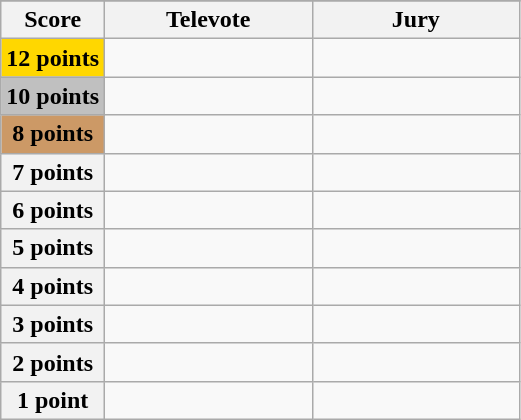<table class="wikitable">
<tr>
</tr>
<tr>
<th scope="col" width="20%">Score</th>
<th scope="col" width="40%">Televote</th>
<th scope="col" width="40%">Jury</th>
</tr>
<tr>
<th scope="row" style="background:gold">12 points</th>
<td></td>
<td></td>
</tr>
<tr>
<th scope="row" style="background:silver">10 points</th>
<td></td>
<td></td>
</tr>
<tr>
<th scope="row" style="background:#CC9966">8 points</th>
<td></td>
<td></td>
</tr>
<tr>
<th scope="row">7 points</th>
<td></td>
<td></td>
</tr>
<tr>
<th scope="row">6 points</th>
<td></td>
<td></td>
</tr>
<tr>
<th scope="row">5 points</th>
<td></td>
<td></td>
</tr>
<tr>
<th scope="row">4 points</th>
<td></td>
<td></td>
</tr>
<tr>
<th scope="row">3 points</th>
<td></td>
<td></td>
</tr>
<tr>
<th scope="row">2 points</th>
<td></td>
<td></td>
</tr>
<tr>
<th scope="row">1 point</th>
<td></td>
<td></td>
</tr>
</table>
